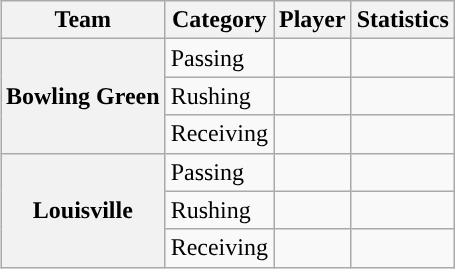<table class="wikitable" style="float:right">
<tr>
<th>Team</th>
<th>Category</th>
<th>Player</th>
<th>Statistics</th>
</tr>
<tr>
<th rowspan=3>Bowling Green</th>
<td>Passing</td>
<td></td>
<td></td>
</tr>
<tr>
<td>Rushing</td>
<td></td>
<td></td>
</tr>
<tr>
<td>Receiving</td>
<td></td>
<td></td>
</tr>
<tr>
<th rowspan=3>Louisville</th>
<td>Passing</td>
<td></td>
<td></td>
</tr>
<tr>
<td>Rushing</td>
<td></td>
<td></td>
</tr>
<tr>
<td>Receiving</td>
<td></td>
<td></td>
</tr>
</table>
